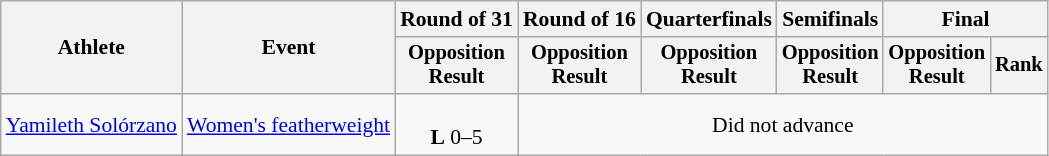<table class="wikitable" style="font-size:90%">
<tr>
<th rowspan="2">Athlete</th>
<th rowspan="2">Event</th>
<th>Round of 31</th>
<th>Round of 16</th>
<th>Quarterfinals</th>
<th>Semifinals</th>
<th colspan=2>Final</th>
</tr>
<tr style="font-size:95%">
<th>Opposition<br>Result</th>
<th>Opposition<br>Result</th>
<th>Opposition<br>Result</th>
<th>Opposition<br>Result</th>
<th>Opposition<br>Result</th>
<th>Rank</th>
</tr>
<tr align=center>
<td align=left><a href='#'>Yamileth Solórzano</a></td>
<td align=left><a href='#'>Women's featherweight</a></td>
<td><br><strong>L</strong> 0–5</td>
<td colspan=5>Did not advance</td>
</tr>
</table>
